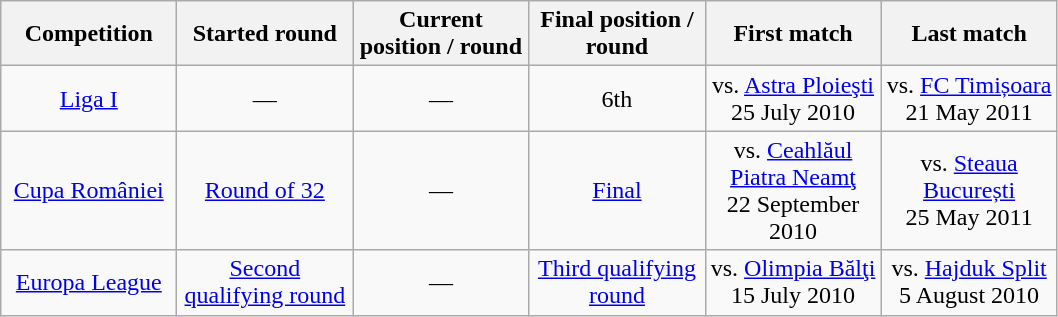<table class="wikitable">
<tr>
<th width=110px>Competition</th>
<th width=110px>Started round</th>
<th width=110px>Current position / round</th>
<th width=110px>Final position / round</th>
<th width=110px>First match</th>
<th width=110px>Last match</th>
</tr>
<tr align=center>
<td><a href='#'>Liga I</a></td>
<td>—</td>
<td>—</td>
<td>6th</td>
<td>vs. <a href='#'>Astra Ploieşti</a><br>25 July 2010</td>
<td>vs. <a href='#'>FC Timișoara</a><br>21 May 2011</td>
</tr>
<tr align=center>
<td><a href='#'>Cupa României</a></td>
<td><a href='#'>Round of 32</a></td>
<td>—</td>
<td><a href='#'>Final</a></td>
<td>vs. <a href='#'>Ceahlăul Piatra Neamţ</a><br>22 September 2010</td>
<td>vs. <a href='#'>Steaua București</a><br>25 May 2011</td>
</tr>
<tr align=center>
<td><a href='#'>Europa League</a></td>
<td><a href='#'>Second qualifying round</a></td>
<td>—</td>
<td><a href='#'>Third qualifying round</a></td>
<td>vs. <a href='#'>Olimpia Bălţi</a><br>15 July 2010</td>
<td>vs. <a href='#'>Hajduk Split</a><br>5 August 2010</td>
</tr>
</table>
